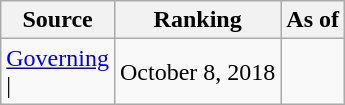<table class="wikitable" style="text-align:center">
<tr>
<th>Source</th>
<th>Ranking</th>
<th>As of</th>
</tr>
<tr>
<td align=left><a href='#'>Governing</a><br>| </td>
<td>October 8, 2018</td>
</tr>
</table>
